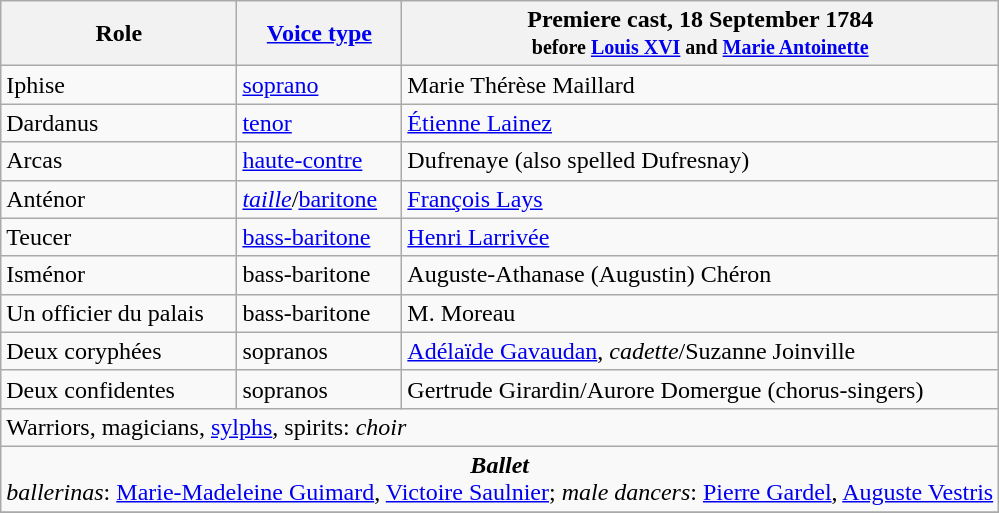<table class="wikitable">
<tr>
<th>Role</th>
<th><a href='#'>Voice type</a></th>
<th>Premiere cast, 18 September 1784<br><small>before <a href='#'>Louis XVI</a> and <a href='#'>Marie Antoinette</a></small></th>
</tr>
<tr>
<td>Iphise</td>
<td><a href='#'>soprano</a></td>
<td>Marie Thérèse Maillard</td>
</tr>
<tr>
<td>Dardanus</td>
<td><a href='#'>tenor</a></td>
<td><a href='#'>Étienne Lainez</a></td>
</tr>
<tr>
<td>Arcas</td>
<td><a href='#'>haute-contre</a></td>
<td>Dufrenaye (also spelled Dufresnay)</td>
</tr>
<tr>
<td>Anténor</td>
<td><a href='#'><em>taille</em></a>/<a href='#'>baritone</a></td>
<td><a href='#'>François Lays</a></td>
</tr>
<tr>
<td>Teucer</td>
<td><a href='#'>bass-baritone</a></td>
<td><a href='#'>Henri Larrivée</a></td>
</tr>
<tr>
<td>Isménor</td>
<td>bass-baritone</td>
<td>Auguste-Athanase (Augustin) Chéron</td>
</tr>
<tr>
<td>Un officier du palais</td>
<td>bass-baritone</td>
<td>M. Moreau</td>
</tr>
<tr>
<td>Deux coryphées</td>
<td>sopranos</td>
<td><a href='#'>Adélaïde Gavaudan</a>, <em>cadette</em>/Suzanne Joinville</td>
</tr>
<tr>
<td>Deux confidentes</td>
<td>sopranos</td>
<td>Gertrude Girardin/Aurore Domergue (chorus-singers)</td>
</tr>
<tr>
<td colspan="3">Warriors, magicians, <a href='#'>sylphs</a>, spirits: <em>choir</em></td>
</tr>
<tr>
<td colspan="3" style="text-align:center;"><strong><em>Ballet</em></strong><br><em>ballerinas</em>: <a href='#'>Marie-Madeleine Guimard</a>, <a href='#'>Victoire Saulnier</a>; <em>male dancers</em>: <a href='#'>Pierre Gardel</a>, <a href='#'>Auguste Vestris</a></td>
</tr>
<tr>
</tr>
</table>
